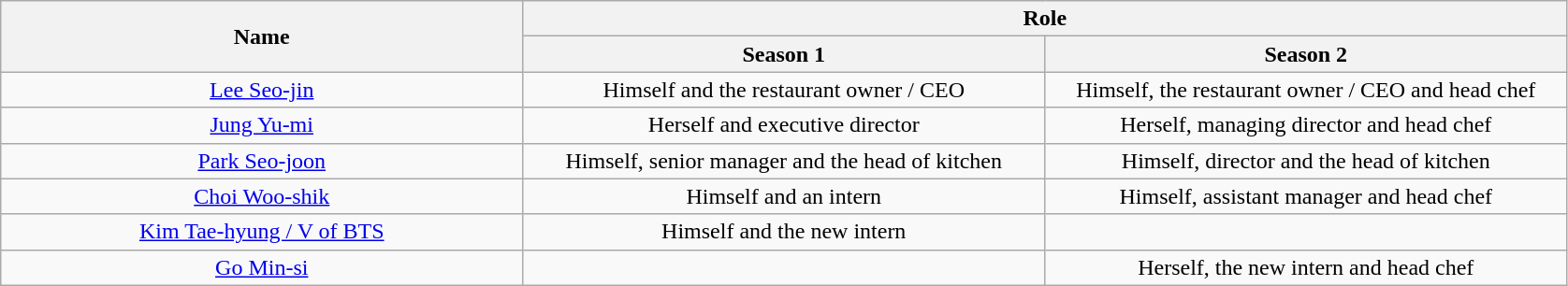<table class="wikitable" style="text-align:center">
<tr>
<th style="width:30%" rowspan="2">Name</th>
<th style="width:60%" colspan="2">Role</th>
</tr>
<tr>
<th style="width:30%">Season 1</th>
<th style="width:30%">Season 2</th>
</tr>
<tr>
<td><a href='#'>Lee Seo-jin</a></td>
<td>Himself and the restaurant owner / CEO</td>
<td>Himself, the restaurant owner / CEO and head chef</td>
</tr>
<tr>
<td><a href='#'>Jung Yu-mi</a></td>
<td>Herself and executive director</td>
<td>Herself, managing director and head chef</td>
</tr>
<tr>
<td><a href='#'>Park Seo-joon</a></td>
<td>Himself, senior manager and the head of kitchen</td>
<td>Himself, director and the head of kitchen</td>
</tr>
<tr>
<td><a href='#'>Choi Woo-shik</a></td>
<td>Himself and an intern</td>
<td>Himself, assistant manager and head chef</td>
</tr>
<tr>
<td><a href='#'>Kim Tae-hyung / V of BTS</a></td>
<td>Himself and the new intern</td>
<td></td>
</tr>
<tr>
<td><a href='#'>Go Min-si</a></td>
<td></td>
<td>Herself, the new intern and head chef</td>
</tr>
</table>
